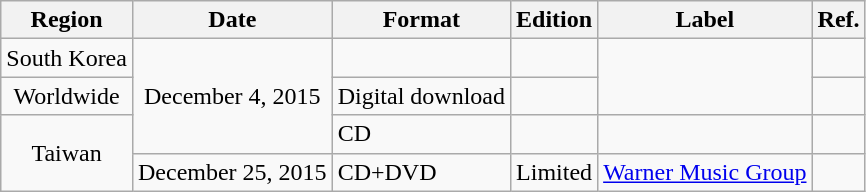<table class="wikitable">
<tr>
<th style="text-align:center;">Region</th>
<th style="text-align:center;">Date</th>
<th style="text-align:center;">Format</th>
<th style="text-align:center;">Edition</th>
<th style="text-align:center;">Label</th>
<th style="text-align:center;">Ref.</th>
</tr>
<tr>
<td style="text-align:center;">South Korea</td>
<td style="text-align:center;" rowspan="3">December 4, 2015</td>
<td></td>
<td></td>
<td rowspan="2"></td>
<td></td>
</tr>
<tr>
<td style="text-align:center;">Worldwide</td>
<td>Digital download</td>
<td></td>
<td style="text-align:center;"></td>
</tr>
<tr>
<td style="text-align:center;" rowspan="2">Taiwan</td>
<td>CD</td>
<td></td>
<td></td>
<td style="text-align:center;"></td>
</tr>
<tr>
<td style="text-align:center;">December 25, 2015</td>
<td>CD+DVD</td>
<td>Limited</td>
<td><a href='#'>Warner Music Group</a></td>
<td style="text-align:center;"></td>
</tr>
</table>
